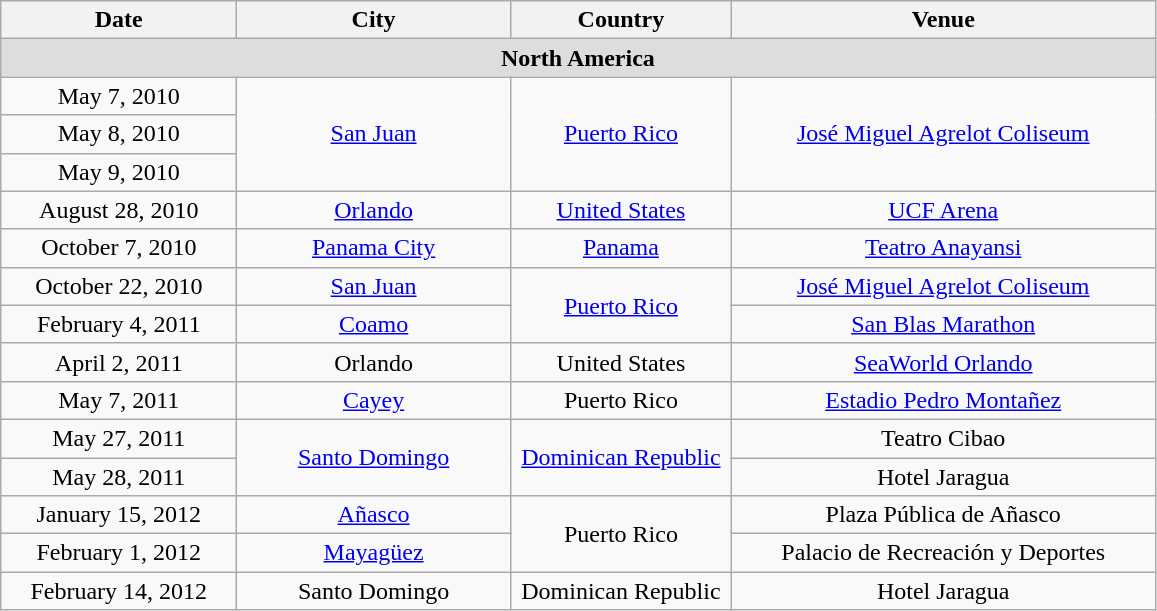<table class="wikitable" style="text-align:center;">
<tr>
<th width="150">Date</th>
<th width="175">City</th>
<th width="140">Country</th>
<th width="275">Venue</th>
</tr>
<tr bgcolor="#DDDDDD">
<td colspan=4><strong>North America</strong></td>
</tr>
<tr>
<td>May 7, 2010</td>
<td rowspan="3"><a href='#'>San Juan</a></td>
<td rowspan="3"><a href='#'>Puerto Rico</a></td>
<td rowspan="3"><a href='#'>José Miguel Agrelot Coliseum</a></td>
</tr>
<tr>
<td>May 8, 2010</td>
</tr>
<tr>
<td>May 9, 2010</td>
</tr>
<tr>
<td>August 28, 2010</td>
<td><a href='#'>Orlando</a></td>
<td><a href='#'>United States</a></td>
<td><a href='#'>UCF Arena</a></td>
</tr>
<tr>
<td>October 7, 2010</td>
<td><a href='#'>Panama City</a></td>
<td><a href='#'>Panama</a></td>
<td><a href='#'>Teatro Anayansi</a></td>
</tr>
<tr>
<td>October 22, 2010</td>
<td><a href='#'>San Juan</a></td>
<td rowspan="2"><a href='#'>Puerto Rico</a></td>
<td><a href='#'>José Miguel Agrelot Coliseum</a></td>
</tr>
<tr>
<td>February 4, 2011</td>
<td><a href='#'>Coamo</a></td>
<td><a href='#'>San Blas Marathon</a></td>
</tr>
<tr>
<td>April 2, 2011</td>
<td>Orlando</td>
<td>United States</td>
<td><a href='#'>SeaWorld Orlando</a></td>
</tr>
<tr>
<td>May 7, 2011</td>
<td><a href='#'>Cayey</a></td>
<td>Puerto Rico</td>
<td><a href='#'>Estadio Pedro Montañez</a></td>
</tr>
<tr>
<td>May 27, 2011</td>
<td rowspan="2"><a href='#'>Santo Domingo</a></td>
<td rowspan="2"><a href='#'>Dominican Republic</a></td>
<td>Teatro Cibao</td>
</tr>
<tr>
<td>May 28, 2011</td>
<td>Hotel Jaragua</td>
</tr>
<tr>
<td>January 15, 2012</td>
<td><a href='#'>Añasco</a></td>
<td rowspan="2">Puerto Rico</td>
<td>Plaza Pública de Añasco</td>
</tr>
<tr>
<td>February 1, 2012</td>
<td><a href='#'>Mayagüez</a></td>
<td>Palacio de Recreación y Deportes</td>
</tr>
<tr>
<td>February 14, 2012</td>
<td>Santo Domingo</td>
<td>Dominican Republic</td>
<td>Hotel Jaragua</td>
</tr>
</table>
